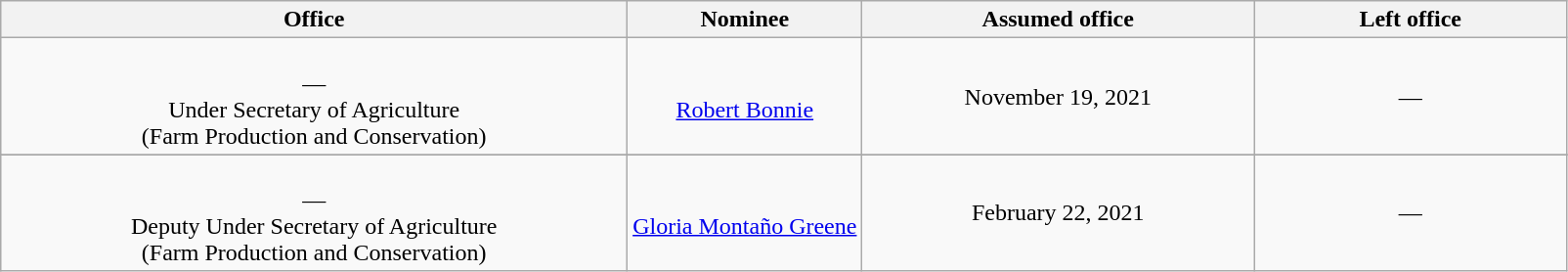<table class="wikitable sortable" style="text-align:center">
<tr>
<th style="width:40%;">Office</th>
<th style="width:15%;">Nominee</th>
<th style="width:25%;" data-sort-type="date">Assumed office</th>
<th style="width:20%;" data-sort-type="date">Left office</th>
</tr>
<tr>
<td><br>—<br>Under Secretary of Agriculture<br>(Farm Production and Conservation)</td>
<td><br><a href='#'>Robert Bonnie</a></td>
<td>November 19, 2021<br></td>
<td>—</td>
</tr>
<tr>
</tr>
<tr>
<td><br>—<br>Deputy Under Secretary of Agriculture<br>(Farm Production and Conservation)</td>
<td><br><a href='#'>Gloria Montaño Greene</a></td>
<td>February 22, 2021</td>
<td>—</td>
</tr>
</table>
